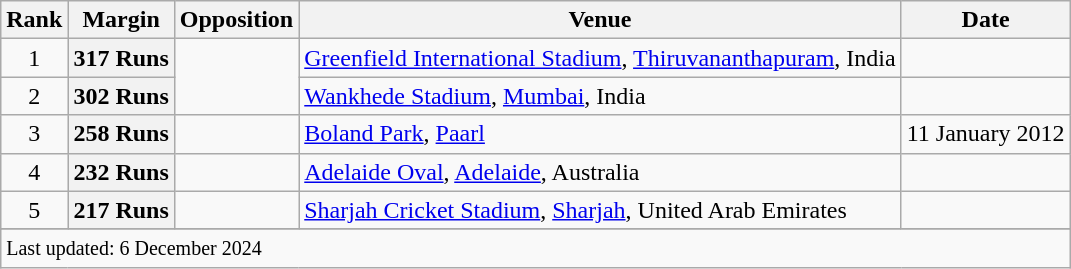<table class="wikitable plainrowheaders sortable">
<tr>
<th scope="col">Rank</th>
<th scope="col">Margin</th>
<th scope="col">Opposition</th>
<th scope="col">Venue</th>
<th scope="col">Date</th>
</tr>
<tr>
<td align="center">1</td>
<th scope="row" style="text-align:center;">317 Runs</th>
<td rowspan=2></td>
<td><a href='#'>Greenfield International Stadium</a>, <a href='#'>Thiruvananthapuram</a>, India</td>
<td></td>
</tr>
<tr>
<td align="center">2</td>
<th scope="row" style="text-align:center;">302 Runs</th>
<td><a href='#'>Wankhede Stadium</a>, <a href='#'>Mumbai</a>, India</td>
<td></td>
</tr>
<tr>
<td align="center">3</td>
<th scope="row" style="text-align:center;">258 Runs</th>
<td></td>
<td><a href='#'>Boland Park</a>, <a href='#'>Paarl</a></td>
<td>11 January 2012</td>
</tr>
<tr>
<td align="center">4</td>
<th scope="row" style="text-align:center;">232 Runs</th>
<td></td>
<td><a href='#'>Adelaide Oval</a>, <a href='#'>Adelaide</a>, Australia</td>
<td></td>
</tr>
<tr>
<td align="center">5</td>
<th scope="row" style="text-align:center;">217 Runs</th>
<td></td>
<td><a href='#'>Sharjah Cricket Stadium</a>, <a href='#'>Sharjah</a>, United Arab Emirates</td>
<td></td>
</tr>
<tr>
</tr>
<tr class="sortbottom">
<td colspan="5"><small>Last updated: 6 December 2024</small></td>
</tr>
</table>
